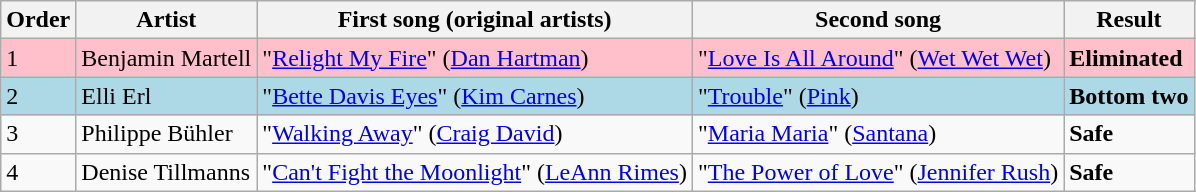<table class=wikitable>
<tr>
<th>Order</th>
<th>Artist</th>
<th>First song (original artists)</th>
<th>Second song</th>
<th>Result</th>
</tr>
<tr style="background:pink;">
<td>1</td>
<td>Benjamin Martell</td>
<td>"<a href='#'>Relight My Fire</a>" (<a href='#'>Dan Hartman</a>)</td>
<td>"<a href='#'>Love Is All Around</a>" (<a href='#'>Wet Wet Wet</a>)</td>
<td><strong>Eliminated</strong></td>
</tr>
<tr style="background:lightblue;">
<td>2</td>
<td>Elli Erl</td>
<td>"<a href='#'>Bette Davis Eyes</a>" (<a href='#'>Kim Carnes</a>)</td>
<td>"<a href='#'>Trouble</a>" (<a href='#'>Pink</a>)</td>
<td><strong>Bottom two</strong></td>
</tr>
<tr>
<td>3</td>
<td>Philippe Bühler</td>
<td>"<a href='#'>Walking Away</a>" (<a href='#'>Craig David</a>)</td>
<td>"<a href='#'>Maria Maria</a>" (<a href='#'>Santana</a>)</td>
<td><strong>Safe</strong></td>
</tr>
<tr>
<td>4</td>
<td>Denise Tillmanns</td>
<td>"<a href='#'>Can't Fight the Moonlight</a>" (<a href='#'>LeAnn Rimes</a>)</td>
<td>"<a href='#'>The Power of Love</a>" (<a href='#'>Jennifer Rush</a>)</td>
<td><strong>Safe</strong></td>
</tr>
</table>
